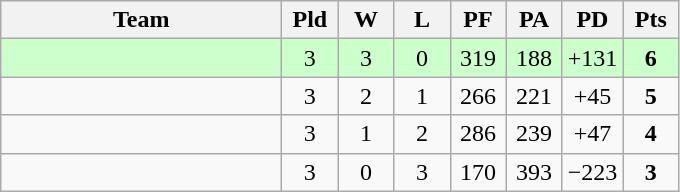<table class="wikitable" style="text-align:center;">
<tr>
<th width=180>Team</th>
<th width=30>Pld</th>
<th width=30>W</th>
<th width=30>L</th>
<th width=30>PF</th>
<th width=30>PA</th>
<th width=30>PD</th>
<th width=30>Pts</th>
</tr>
<tr bgcolor="#ccffcc">
<td align="left"></td>
<td>3</td>
<td>3</td>
<td>0</td>
<td>319</td>
<td>188</td>
<td>+131</td>
<td><strong>6</strong></td>
</tr>
<tr>
<td align="left"></td>
<td>3</td>
<td>2</td>
<td>1</td>
<td>266</td>
<td>221</td>
<td>+45</td>
<td><strong>5</strong></td>
</tr>
<tr>
<td align="left"></td>
<td>3</td>
<td>1</td>
<td>2</td>
<td>286</td>
<td>239</td>
<td>+47</td>
<td><strong>4</strong></td>
</tr>
<tr>
<td align="left"></td>
<td>3</td>
<td>0</td>
<td>3</td>
<td>170</td>
<td>393</td>
<td>−223</td>
<td><strong>3</strong></td>
</tr>
</table>
